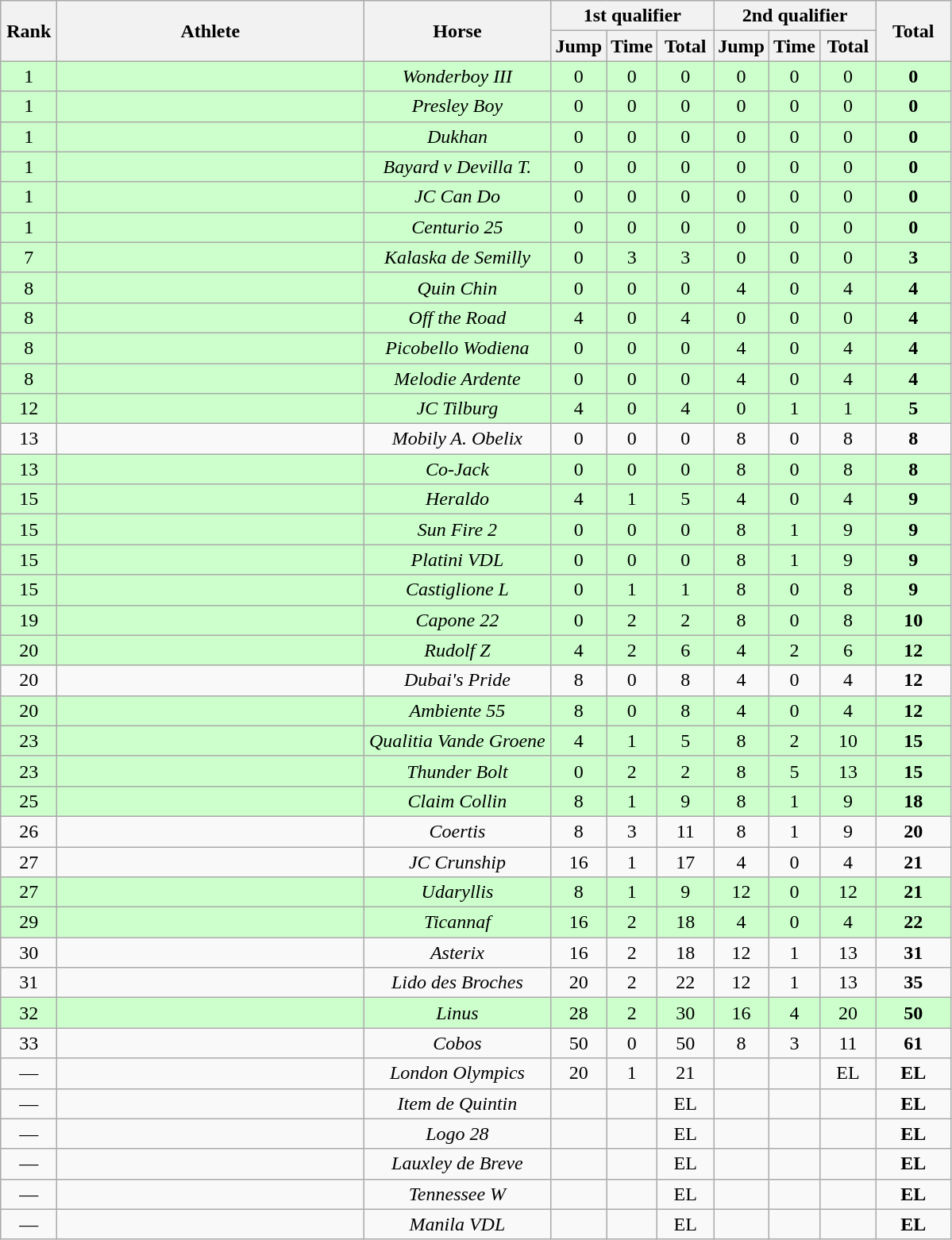<table class="wikitable" style="text-align:center">
<tr>
<th rowspan=2 width=40>Rank</th>
<th rowspan=2 width=250>Athlete</th>
<th rowspan=2 width=150>Horse</th>
<th colspan=3>1st qualifier</th>
<th colspan=3>2nd qualifier</th>
<th rowspan=2 width=55>Total</th>
</tr>
<tr>
<th width=35>Jump</th>
<th width=35>Time</th>
<th width=40>Total</th>
<th width=35>Jump</th>
<th width=35>Time</th>
<th width=40>Total</th>
</tr>
<tr bgcolor="ccffcc">
<td>1</td>
<td align=left></td>
<td><em>Wonderboy III</em></td>
<td>0</td>
<td>0</td>
<td>0</td>
<td>0</td>
<td>0</td>
<td>0</td>
<td><strong>0</strong></td>
</tr>
<tr bgcolor="ccffcc">
<td>1</td>
<td align=left></td>
<td><em>Presley Boy</em></td>
<td>0</td>
<td>0</td>
<td>0</td>
<td>0</td>
<td>0</td>
<td>0</td>
<td><strong>0</strong></td>
</tr>
<tr bgcolor="ccffcc">
<td>1</td>
<td align=left></td>
<td><em>Dukhan</em></td>
<td>0</td>
<td>0</td>
<td>0</td>
<td>0</td>
<td>0</td>
<td>0</td>
<td><strong>0</strong></td>
</tr>
<tr bgcolor="ccffcc">
<td>1</td>
<td align=left></td>
<td><em>Bayard v Devilla T.</em></td>
<td>0</td>
<td>0</td>
<td>0</td>
<td>0</td>
<td>0</td>
<td>0</td>
<td><strong>0</strong></td>
</tr>
<tr bgcolor="ccffcc">
<td>1</td>
<td align=left></td>
<td><em>JC Can Do</em></td>
<td>0</td>
<td>0</td>
<td>0</td>
<td>0</td>
<td>0</td>
<td>0</td>
<td><strong>0</strong></td>
</tr>
<tr bgcolor="ccffcc">
<td>1</td>
<td align=left></td>
<td><em>Centurio 25</em></td>
<td>0</td>
<td>0</td>
<td>0</td>
<td>0</td>
<td>0</td>
<td>0</td>
<td><strong>0</strong></td>
</tr>
<tr bgcolor="ccffcc">
<td>7</td>
<td align=left></td>
<td><em>Kalaska de Semilly</em></td>
<td>0</td>
<td>3</td>
<td>3</td>
<td>0</td>
<td>0</td>
<td>0</td>
<td><strong>3</strong></td>
</tr>
<tr bgcolor="ccffcc">
<td>8</td>
<td align=left></td>
<td><em>Quin Chin</em></td>
<td>0</td>
<td>0</td>
<td>0</td>
<td>4</td>
<td>0</td>
<td>4</td>
<td><strong>4</strong></td>
</tr>
<tr bgcolor="ccffcc">
<td>8</td>
<td align=left></td>
<td><em>Off the Road</em></td>
<td>4</td>
<td>0</td>
<td>4</td>
<td>0</td>
<td>0</td>
<td>0</td>
<td><strong>4</strong></td>
</tr>
<tr bgcolor="ccffcc">
<td>8</td>
<td align=left></td>
<td><em>Picobello Wodiena</em></td>
<td>0</td>
<td>0</td>
<td>0</td>
<td>4</td>
<td>0</td>
<td>4</td>
<td><strong>4</strong></td>
</tr>
<tr bgcolor="ccffcc">
<td>8</td>
<td align=left></td>
<td><em>Melodie Ardente</em></td>
<td>0</td>
<td>0</td>
<td>0</td>
<td>4</td>
<td>0</td>
<td>4</td>
<td><strong>4</strong></td>
</tr>
<tr bgcolor="ccffcc">
<td>12</td>
<td align=left></td>
<td><em>JC Tilburg</em></td>
<td>4</td>
<td>0</td>
<td>4</td>
<td>0</td>
<td>1</td>
<td>1</td>
<td><strong>5</strong></td>
</tr>
<tr>
<td>13</td>
<td align=left></td>
<td><em>Mobily A. Obelix</em></td>
<td>0</td>
<td>0</td>
<td>0</td>
<td>8</td>
<td>0</td>
<td>8</td>
<td><strong>8</strong></td>
</tr>
<tr bgcolor="ccffcc">
<td>13</td>
<td align=left></td>
<td><em>Co-Jack</em></td>
<td>0</td>
<td>0</td>
<td>0</td>
<td>8</td>
<td>0</td>
<td>8</td>
<td><strong>8</strong></td>
</tr>
<tr bgcolor="ccffcc">
<td>15</td>
<td align=left></td>
<td><em>Heraldo</em></td>
<td>4</td>
<td>1</td>
<td>5</td>
<td>4</td>
<td>0</td>
<td>4</td>
<td><strong>9</strong></td>
</tr>
<tr bgcolor="ccffcc">
<td>15</td>
<td align=left></td>
<td><em>Sun Fire 2</em></td>
<td>0</td>
<td>0</td>
<td>0</td>
<td>8</td>
<td>1</td>
<td>9</td>
<td><strong>9</strong></td>
</tr>
<tr bgcolor="ccffcc">
<td>15</td>
<td align=left></td>
<td><em>Platini VDL</em></td>
<td>0</td>
<td>0</td>
<td>0</td>
<td>8</td>
<td>1</td>
<td>9</td>
<td><strong>9</strong></td>
</tr>
<tr bgcolor="ccffcc">
<td>15</td>
<td align=left></td>
<td><em>Castiglione L</em></td>
<td>0</td>
<td>1</td>
<td>1</td>
<td>8</td>
<td>0</td>
<td>8</td>
<td><strong>9</strong></td>
</tr>
<tr bgcolor="ccffcc">
<td>19</td>
<td align=left></td>
<td><em>Capone 22</em></td>
<td>0</td>
<td>2</td>
<td>2</td>
<td>8</td>
<td>0</td>
<td>8</td>
<td><strong>10</strong></td>
</tr>
<tr bgcolor="ccffcc">
<td>20</td>
<td align=left></td>
<td><em>Rudolf Z</em></td>
<td>4</td>
<td>2</td>
<td>6</td>
<td>4</td>
<td>2</td>
<td>6</td>
<td><strong>12</strong></td>
</tr>
<tr>
<td>20</td>
<td align=left></td>
<td><em>Dubai's Pride</em></td>
<td>8</td>
<td>0</td>
<td>8</td>
<td>4</td>
<td>0</td>
<td>4</td>
<td><strong>12</strong></td>
</tr>
<tr bgcolor="ccffcc">
<td>20</td>
<td align=left></td>
<td><em>Ambiente 55</em></td>
<td>8</td>
<td>0</td>
<td>8</td>
<td>4</td>
<td>0</td>
<td>4</td>
<td><strong>12</strong></td>
</tr>
<tr bgcolor="ccffcc">
<td>23</td>
<td align=left></td>
<td><em>Qualitia Vande Groene</em></td>
<td>4</td>
<td>1</td>
<td>5</td>
<td>8</td>
<td>2</td>
<td>10</td>
<td><strong>15</strong></td>
</tr>
<tr bgcolor="ccffcc">
<td>23</td>
<td align=left></td>
<td><em>Thunder Bolt</em></td>
<td>0</td>
<td>2</td>
<td>2</td>
<td>8</td>
<td>5</td>
<td>13</td>
<td><strong>15</strong></td>
</tr>
<tr bgcolor="ccffcc">
<td>25</td>
<td align=left></td>
<td><em>Claim Collin</em></td>
<td>8</td>
<td>1</td>
<td>9</td>
<td>8</td>
<td>1</td>
<td>9</td>
<td><strong>18</strong></td>
</tr>
<tr>
<td>26</td>
<td align=left></td>
<td><em>Coertis</em></td>
<td>8</td>
<td>3</td>
<td>11</td>
<td>8</td>
<td>1</td>
<td>9</td>
<td><strong>20</strong></td>
</tr>
<tr>
<td>27</td>
<td align=left></td>
<td><em>JC Crunship</em></td>
<td>16</td>
<td>1</td>
<td>17</td>
<td>4</td>
<td>0</td>
<td>4</td>
<td><strong>21</strong></td>
</tr>
<tr bgcolor="ccffcc">
<td>27</td>
<td align=left></td>
<td><em>Udaryllis</em></td>
<td>8</td>
<td>1</td>
<td>9</td>
<td>12</td>
<td>0</td>
<td>12</td>
<td><strong>21</strong></td>
</tr>
<tr bgcolor="ccffcc">
<td>29</td>
<td align=left></td>
<td><em>Ticannaf</em></td>
<td>16</td>
<td>2</td>
<td>18</td>
<td>4</td>
<td>0</td>
<td>4</td>
<td><strong>22</strong></td>
</tr>
<tr>
<td>30</td>
<td align=left></td>
<td><em>Asterix</em></td>
<td>16</td>
<td>2</td>
<td>18</td>
<td>12</td>
<td>1</td>
<td>13</td>
<td><strong>31</strong></td>
</tr>
<tr>
<td>31</td>
<td align=left></td>
<td><em>Lido des Broches</em></td>
<td>20</td>
<td>2</td>
<td>22</td>
<td>12</td>
<td>1</td>
<td>13</td>
<td><strong>35</strong></td>
</tr>
<tr bgcolor="ccffcc">
<td>32</td>
<td align=left></td>
<td><em>Linus</em></td>
<td>28</td>
<td>2</td>
<td>30</td>
<td>16</td>
<td>4</td>
<td>20</td>
<td><strong>50</strong></td>
</tr>
<tr>
<td>33</td>
<td align=left></td>
<td><em>Cobos</em></td>
<td>50</td>
<td>0</td>
<td>50</td>
<td>8</td>
<td>3</td>
<td>11</td>
<td><strong>61</strong></td>
</tr>
<tr>
<td>—</td>
<td align=left></td>
<td><em>London Olympics</em></td>
<td>20</td>
<td>1</td>
<td>21</td>
<td></td>
<td></td>
<td>EL</td>
<td><strong>EL</strong></td>
</tr>
<tr>
<td>—</td>
<td align=left></td>
<td><em>Item de Quintin</em></td>
<td></td>
<td></td>
<td>EL</td>
<td></td>
<td></td>
<td></td>
<td><strong>EL</strong></td>
</tr>
<tr>
<td>—</td>
<td align=left></td>
<td><em>Logo 28</em></td>
<td></td>
<td></td>
<td>EL</td>
<td></td>
<td></td>
<td></td>
<td><strong>EL</strong></td>
</tr>
<tr>
<td>—</td>
<td align=left></td>
<td><em>Lauxley de Breve</em></td>
<td></td>
<td></td>
<td>EL</td>
<td></td>
<td></td>
<td></td>
<td><strong>EL</strong></td>
</tr>
<tr>
<td>—</td>
<td align=left></td>
<td><em>Tennessee W</em></td>
<td></td>
<td></td>
<td>EL</td>
<td></td>
<td></td>
<td></td>
<td><strong>EL</strong></td>
</tr>
<tr>
<td>—</td>
<td align=left></td>
<td><em>Manila VDL</em></td>
<td></td>
<td></td>
<td>EL</td>
<td></td>
<td></td>
<td></td>
<td><strong>EL</strong></td>
</tr>
</table>
